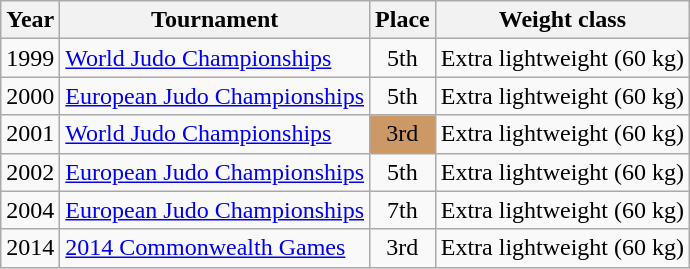<table class=wikitable>
<tr>
<th>Year</th>
<th>Tournament</th>
<th>Place</th>
<th>Weight class</th>
</tr>
<tr>
<td>1999</td>
<td><a href='#'>World Judo Championships</a></td>
<td align="center">5th</td>
<td>Extra lightweight (60 kg)</td>
</tr>
<tr>
<td>2000</td>
<td><a href='#'>European Judo Championships</a></td>
<td align="center">5th</td>
<td>Extra lightweight (60 kg)</td>
</tr>
<tr>
<td>2001</td>
<td><a href='#'>World Judo Championships</a></td>
<td bgcolor="cc9966" align="center">3rd</td>
<td>Extra lightweight (60 kg)</td>
</tr>
<tr>
<td>2002</td>
<td><a href='#'>European Judo Championships</a></td>
<td align="center">5th</td>
<td>Extra lightweight (60 kg)</td>
</tr>
<tr>
<td>2004</td>
<td><a href='#'>European Judo Championships</a></td>
<td align="center">7th</td>
<td>Extra lightweight (60 kg)</td>
</tr>
<tr>
<td>2014</td>
<td><a href='#'>2014 Commonwealth Games</a></td>
<td align="center">3rd</td>
<td>Extra lightweight (60 kg)</td>
</tr>
</table>
